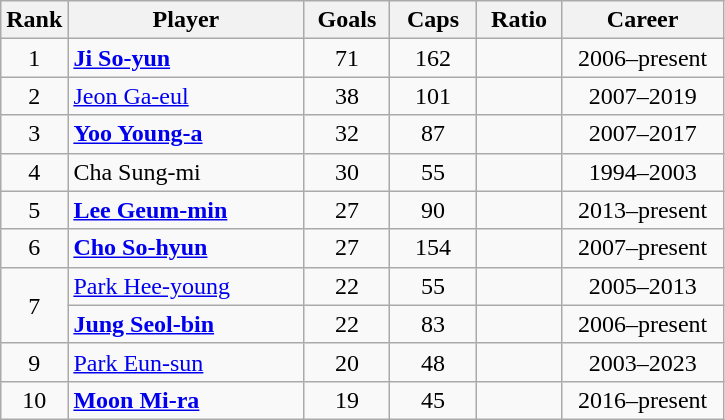<table class="wikitable sortable" style="text-align:center;">
<tr>
<th width="30">Rank</th>
<th width="150">Player</th>
<th width="50">Goals</th>
<th width="50">Caps</th>
<th width="50">Ratio</th>
<th width="100">Career</th>
</tr>
<tr>
<td>1</td>
<td style="text-align:left;"><strong><a href='#'>Ji So-yun</a></strong></td>
<td>71</td>
<td>162</td>
<td></td>
<td>2006–present</td>
</tr>
<tr>
<td>2</td>
<td style="text-align:left;"><a href='#'>Jeon Ga-eul</a></td>
<td>38</td>
<td>101</td>
<td></td>
<td>2007–2019</td>
</tr>
<tr>
<td>3</td>
<td style="text-align:left;"><strong><a href='#'>Yoo Young-a</a></strong></td>
<td>32</td>
<td>87</td>
<td></td>
<td>2007–2017</td>
</tr>
<tr>
<td>4</td>
<td style="text-align:left;">Cha Sung-mi</td>
<td>30</td>
<td>55</td>
<td></td>
<td>1994–2003</td>
</tr>
<tr>
<td>5</td>
<td style="text-align:left;"><strong><a href='#'>Lee Geum-min</a></strong></td>
<td>27</td>
<td>90</td>
<td></td>
<td>2013–present</td>
</tr>
<tr>
<td>6</td>
<td style="text-align:left;"><strong><a href='#'>Cho So-hyun</a></strong></td>
<td>27</td>
<td>154</td>
<td></td>
<td>2007–present</td>
</tr>
<tr>
<td rowspan=2>7</td>
<td style="text-align:left;"><a href='#'>Park Hee-young</a></td>
<td>22</td>
<td>55</td>
<td></td>
<td>2005–2013</td>
</tr>
<tr>
<td style="text-align:left;"><strong><a href='#'>Jung Seol-bin</a></strong></td>
<td>22</td>
<td>83</td>
<td></td>
<td>2006–present</td>
</tr>
<tr>
<td>9</td>
<td style="text-align:left;"><a href='#'>Park Eun-sun</a></td>
<td>20</td>
<td>48</td>
<td></td>
<td>2003–2023</td>
</tr>
<tr>
<td>10</td>
<td style="text-align:left;"><strong><a href='#'>Moon Mi-ra</a></strong></td>
<td>19</td>
<td>45</td>
<td></td>
<td>2016–present</td>
</tr>
</table>
